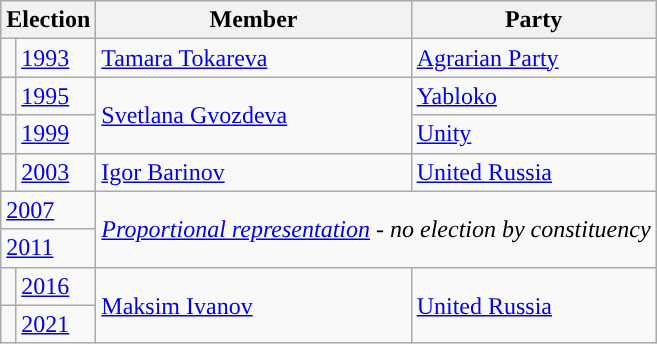<table class="wikitable">
<tr>
<th colspan="2">Election</th>
<th>Member</th>
<th>Party</th>
</tr>
<tr>
<td style="background-color:"></td>
<td><a href='#'>1993</a></td>
<td><a href='#'>Tamara Tokareva</a></td>
<td><a href='#'>Agrarian Party</a></td>
</tr>
<tr>
<td style="background-color:"></td>
<td><a href='#'>1995</a></td>
<td rowspan=2><a href='#'>Svetlana Gvozdeva</a></td>
<td><a href='#'>Yabloko</a></td>
</tr>
<tr>
<td style="background-color:"></td>
<td><a href='#'>1999</a></td>
<td><a href='#'>Unity</a></td>
</tr>
<tr>
<td style="background-color:"></td>
<td><a href='#'>2003</a></td>
<td><a href='#'>Igor Barinov</a></td>
<td><a href='#'>United Russia</a></td>
</tr>
<tr>
<td colspan=2><a href='#'>2007</a></td>
<td colspan=2 rowspan=2><em><a href='#'>Proportional representation</a> - no election by constituency</em></td>
</tr>
<tr>
<td colspan=2><a href='#'>2011</a></td>
</tr>
<tr>
<td style="background-color: "></td>
<td><a href='#'>2016</a></td>
<td rowspan=2><a href='#'>Maksim Ivanov</a></td>
<td rowspan=2><a href='#'>United Russia</a></td>
</tr>
<tr>
<td style="background-color: "></td>
<td><a href='#'>2021</a></td>
</tr>
</table>
